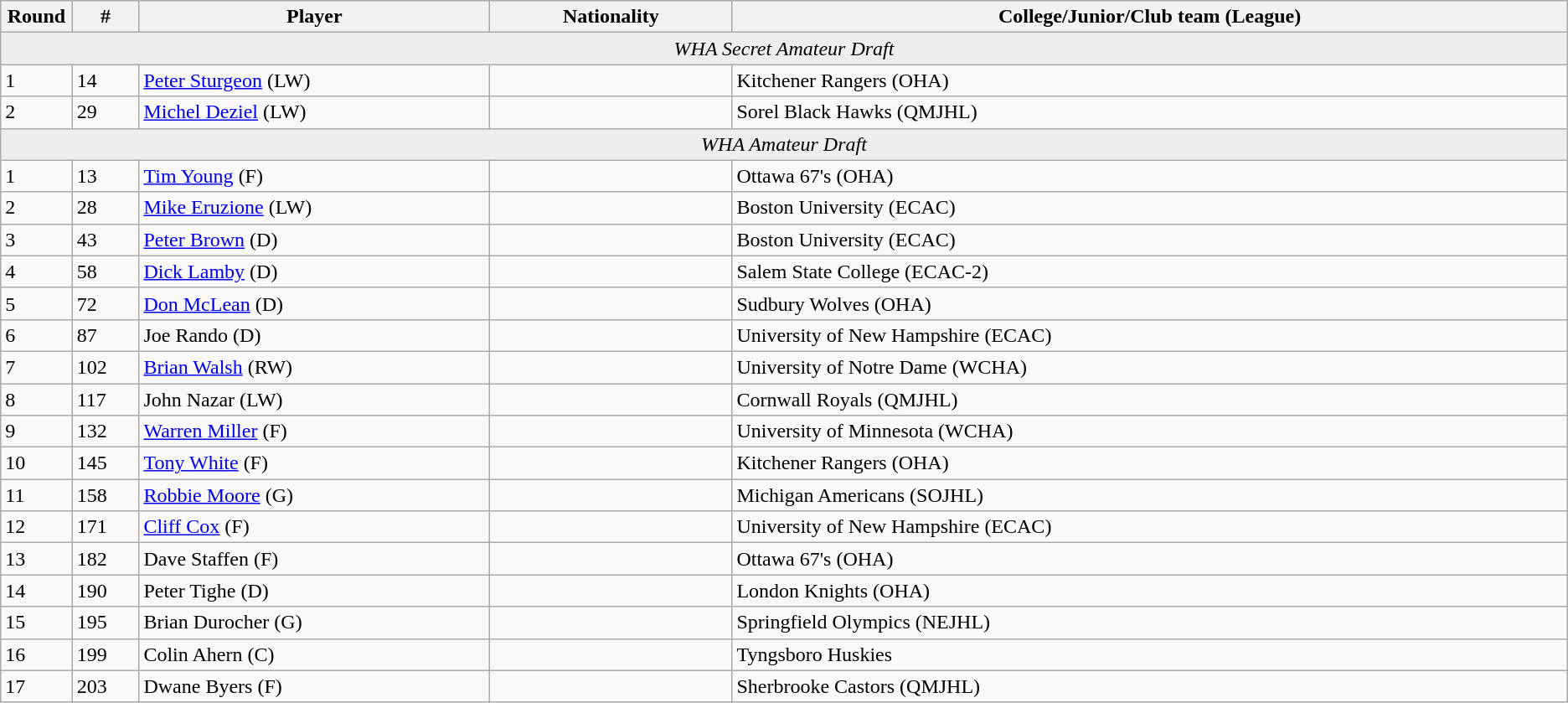<table class="wikitable">
<tr align="center">
<th bgcolor="#DDDDFF" width="4.0%">Round</th>
<th bgcolor="#DDDDFF" width="4.0%">#</th>
<th bgcolor="#DDDDFF" width="21.0%">Player</th>
<th bgcolor="#DDDDFF" width="14.5%">Nationality</th>
<th bgcolor="#DDDDFF" width="50.0%">College/Junior/Club team (League)</th>
</tr>
<tr bgcolor="#eeeeee">
<td colspan="5" align="center"><em>WHA Secret Amateur Draft</em></td>
</tr>
<tr>
<td>1</td>
<td>14</td>
<td><a href='#'>Peter Sturgeon</a> (LW)</td>
<td></td>
<td>Kitchener Rangers (OHA)</td>
</tr>
<tr>
<td>2</td>
<td>29</td>
<td><a href='#'>Michel Deziel</a> (LW)</td>
<td></td>
<td>Sorel Black Hawks (QMJHL)</td>
</tr>
<tr bgcolor="#eeeeee">
<td colspan="5" align="center"><em>WHA Amateur Draft</em></td>
</tr>
<tr>
<td>1</td>
<td>13</td>
<td><a href='#'>Tim Young</a> (F)</td>
<td></td>
<td>Ottawa 67's (OHA)</td>
</tr>
<tr>
<td>2</td>
<td>28</td>
<td><a href='#'>Mike Eruzione</a> (LW)</td>
<td></td>
<td>Boston University (ECAC)</td>
</tr>
<tr>
<td>3</td>
<td>43</td>
<td><a href='#'>Peter Brown</a> (D)</td>
<td></td>
<td>Boston University (ECAC)</td>
</tr>
<tr>
<td>4</td>
<td>58</td>
<td><a href='#'>Dick Lamby</a> (D)</td>
<td></td>
<td>Salem State College (ECAC-2)</td>
</tr>
<tr>
<td>5</td>
<td>72</td>
<td><a href='#'>Don McLean</a> (D)</td>
<td></td>
<td>Sudbury Wolves (OHA)</td>
</tr>
<tr>
<td>6</td>
<td>87</td>
<td>Joe Rando (D)</td>
<td></td>
<td>University of New Hampshire (ECAC)</td>
</tr>
<tr>
<td>7</td>
<td>102</td>
<td><a href='#'>Brian Walsh</a> (RW)</td>
<td></td>
<td>University of Notre Dame (WCHA)</td>
</tr>
<tr>
<td>8</td>
<td>117</td>
<td>John Nazar (LW)</td>
<td></td>
<td>Cornwall Royals (QMJHL)</td>
</tr>
<tr>
<td>9</td>
<td>132</td>
<td><a href='#'>Warren Miller</a> (F)</td>
<td></td>
<td>University of Minnesota (WCHA)</td>
</tr>
<tr>
<td>10</td>
<td>145</td>
<td><a href='#'>Tony White</a> (F)</td>
<td></td>
<td>Kitchener Rangers (OHA)</td>
</tr>
<tr>
<td>11</td>
<td>158</td>
<td><a href='#'>Robbie Moore</a> (G)</td>
<td></td>
<td>Michigan Americans (SOJHL)</td>
</tr>
<tr>
<td>12</td>
<td>171</td>
<td><a href='#'>Cliff Cox</a> (F)</td>
<td></td>
<td>University of New Hampshire (ECAC)</td>
</tr>
<tr>
<td>13</td>
<td>182</td>
<td>Dave Staffen (F)</td>
<td></td>
<td>Ottawa 67's (OHA)</td>
</tr>
<tr>
<td>14</td>
<td>190</td>
<td>Peter Tighe (D)</td>
<td></td>
<td>London Knights (OHA)</td>
</tr>
<tr>
<td>15</td>
<td>195</td>
<td>Brian Durocher (G)</td>
<td></td>
<td>Springfield Olympics (NEJHL)</td>
</tr>
<tr>
<td>16</td>
<td>199</td>
<td>Colin Ahern (C)</td>
<td></td>
<td>Tyngsboro Huskies</td>
</tr>
<tr>
<td>17</td>
<td>203</td>
<td>Dwane Byers (F)</td>
<td></td>
<td>Sherbrooke Castors (QMJHL)</td>
</tr>
</table>
